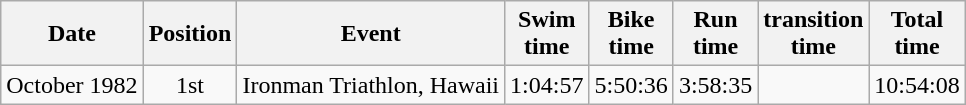<table class="wikitable">
<tr>
<th>Date</th>
<th>Position</th>
<th>Event</th>
<th>Swim<br>time</th>
<th>Bike<br>time</th>
<th>Run<br>time</th>
<th>transition<br>time</th>
<th>Total<br>time</th>
</tr>
<tr>
<td>October 1982</td>
<td align = "center">1st</td>
<td>Ironman Triathlon, Hawaii</td>
<td>1:04:57</td>
<td>5:50:36</td>
<td>3:58:35</td>
<td></td>
<td>10:54:08</td>
</tr>
</table>
